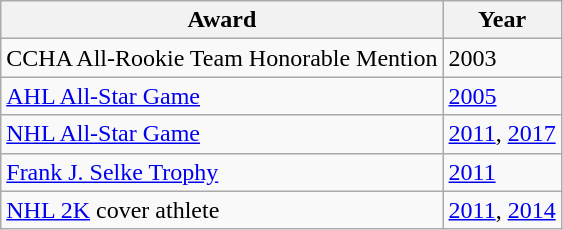<table class="wikitable" border="1">
<tr>
<th>Award</th>
<th>Year</th>
</tr>
<tr>
<td>CCHA All-Rookie Team Honorable Mention</td>
<td>2003</td>
</tr>
<tr>
<td><a href='#'>AHL All-Star Game</a></td>
<td><a href='#'>2005</a></td>
</tr>
<tr>
<td><a href='#'>NHL All-Star Game</a></td>
<td><a href='#'>2011</a>, <a href='#'>2017</a></td>
</tr>
<tr>
<td><a href='#'>Frank J. Selke Trophy</a></td>
<td><a href='#'>2011</a></td>
</tr>
<tr>
<td><a href='#'>NHL 2K</a> cover athlete</td>
<td><a href='#'>2011</a>, <a href='#'>2014</a></td>
</tr>
</table>
